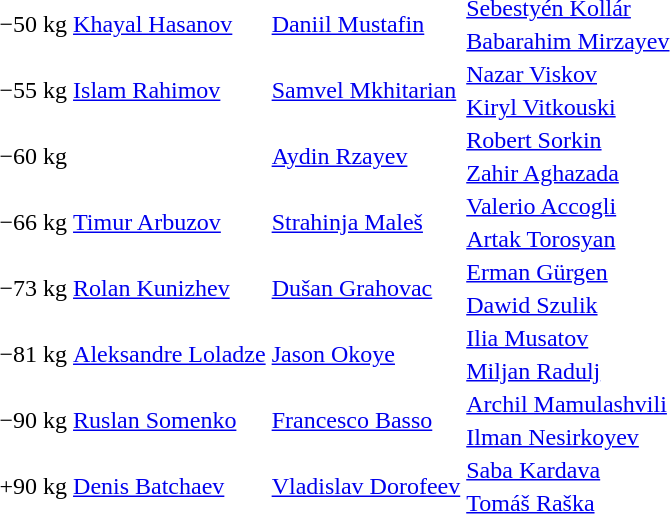<table>
<tr>
<td rowspan=2>−50 kg</td>
<td rowspan=2> <a href='#'>Khayal Hasanov</a></td>
<td rowspan=2> <a href='#'>Daniil Mustafin</a></td>
<td> <a href='#'>Sebestyén Kollár</a></td>
</tr>
<tr>
<td> <a href='#'>Babarahim Mirzayev</a></td>
</tr>
<tr>
<td rowspan=2>−55 kg</td>
<td rowspan=2> <a href='#'>Islam Rahimov</a></td>
<td rowspan=2> <a href='#'>Samvel Mkhitarian</a></td>
<td> <a href='#'>Nazar Viskov</a></td>
</tr>
<tr>
<td> <a href='#'>Kiryl Vitkouski</a></td>
</tr>
<tr>
<td rowspan=2>−60 kg</td>
<td rowspan=2> </td>
<td rowspan=2> <a href='#'>Aydin Rzayev</a></td>
<td> <a href='#'>Robert Sorkin</a></td>
</tr>
<tr>
<td> <a href='#'>Zahir Aghazada</a></td>
</tr>
<tr>
<td rowspan=2>−66 kg</td>
<td rowspan=2> <a href='#'>Timur Arbuzov</a></td>
<td rowspan=2> <a href='#'>Strahinja Maleš</a></td>
<td> <a href='#'>Valerio Accogli</a></td>
</tr>
<tr>
<td> <a href='#'>Artak Torosyan</a></td>
</tr>
<tr>
<td rowspan=2>−73 kg</td>
<td rowspan=2> <a href='#'>Rolan Kunizhev</a></td>
<td rowspan=2> <a href='#'>Dušan Grahovac</a></td>
<td> <a href='#'>Erman Gürgen</a></td>
</tr>
<tr>
<td> <a href='#'>Dawid Szulik</a></td>
</tr>
<tr>
<td rowspan=2>−81 kg</td>
<td rowspan=2> <a href='#'>Aleksandre Loladze</a></td>
<td rowspan=2> <a href='#'>Jason Okoye</a></td>
<td> <a href='#'>Ilia Musatov</a></td>
</tr>
<tr>
<td> <a href='#'>Miljan Radulj</a></td>
</tr>
<tr>
<td rowspan=2>−90 kg</td>
<td rowspan=2> <a href='#'>Ruslan Somenko</a></td>
<td rowspan=2> <a href='#'>Francesco Basso</a></td>
<td> <a href='#'>Archil Mamulashvili</a></td>
</tr>
<tr>
<td> <a href='#'>Ilman Nesirkoyev</a></td>
</tr>
<tr>
<td rowspan=2>+90 kg</td>
<td rowspan=2> <a href='#'>Denis Batchaev</a></td>
<td rowspan=2> <a href='#'>Vladislav Dorofeev</a></td>
<td> <a href='#'>Saba Kardava</a></td>
</tr>
<tr>
<td> <a href='#'>Tomáš Raška</a></td>
</tr>
</table>
